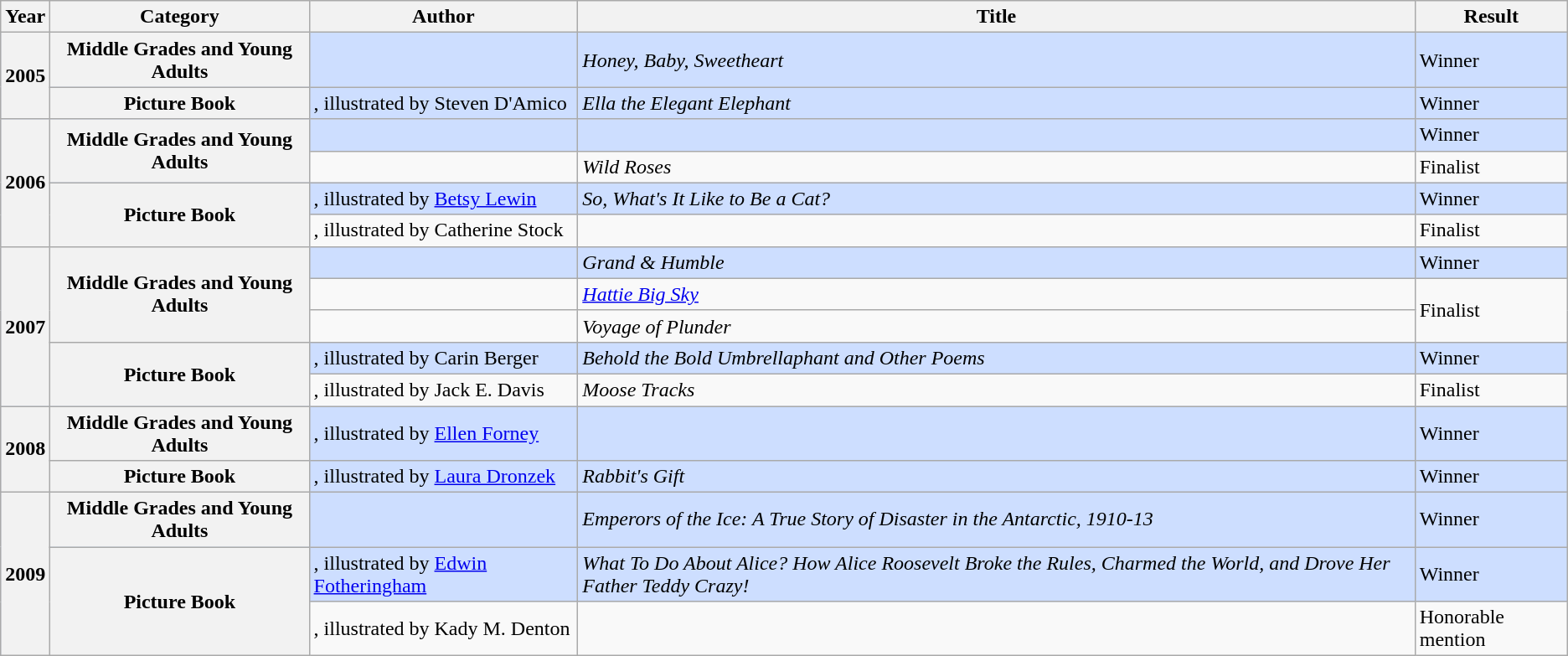<table class="wikitable sortable mw-collapsible">
<tr>
<th>Year</th>
<th>Category</th>
<th>Author</th>
<th>Title</th>
<th>Result</th>
</tr>
<tr style="background:#cddeff">
<th rowspan="2">2005</th>
<th>Middle Grades and Young Adults</th>
<td></td>
<td><em>Honey, Baby, Sweetheart</em></td>
<td>Winner</td>
</tr>
<tr style="background:#cddeff">
<th>Picture Book</th>
<td>, illustrated by Steven D'Amico</td>
<td><em>Ella the Elegant Elephant</em></td>
<td>Winner</td>
</tr>
<tr style="background:#cddeff">
<th rowspan="4">2006</th>
<th rowspan="2">Middle Grades and Young Adults</th>
<td></td>
<td><em></em></td>
<td>Winner</td>
</tr>
<tr>
<td></td>
<td><em>Wild Roses</em></td>
<td>Finalist</td>
</tr>
<tr style="background:#cddeff">
<th rowspan="2">Picture Book</th>
<td>, illustrated by <a href='#'>Betsy Lewin</a></td>
<td><em>So, What's It Like to Be a Cat?</em></td>
<td>Winner</td>
</tr>
<tr>
<td>, illustrated by Catherine Stock</td>
<td><em></em></td>
<td>Finalist</td>
</tr>
<tr style="background:#cddeff">
<th rowspan="5">2007</th>
<th rowspan="3">Middle Grades and Young Adults</th>
<td></td>
<td><em>Grand & Humble</em></td>
<td>Winner</td>
</tr>
<tr>
<td></td>
<td><em><a href='#'>Hattie Big Sky</a></em></td>
<td rowspan="2">Finalist</td>
</tr>
<tr>
<td></td>
<td><em>Voyage of Plunder</em></td>
</tr>
<tr style="background:#cddeff">
<th rowspan="2">Picture Book</th>
<td>, illustrated by Carin Berger</td>
<td><em>Behold the Bold Umbrellaphant and Other Poems</em></td>
<td>Winner</td>
</tr>
<tr>
<td>, illustrated by Jack E. Davis</td>
<td><em>Moose Tracks</em></td>
<td>Finalist</td>
</tr>
<tr style="background:#cddeff">
<th rowspan="2">2008</th>
<th>Middle Grades and Young Adults</th>
<td>, illustrated by <a href='#'>Ellen Forney</a></td>
<td><em></em></td>
<td>Winner</td>
</tr>
<tr style="background:#cddeff">
<th>Picture Book</th>
<td>, illustrated by <a href='#'>Laura Dronzek</a></td>
<td><em>Rabbit's Gift</em></td>
<td>Winner</td>
</tr>
<tr style="background:#cddeff">
<th rowspan="3">2009</th>
<th>Middle Grades and Young Adults</th>
<td></td>
<td><em>Emperors of the Ice: A True Story of Disaster in the Antarctic, 1910-13</em></td>
<td>Winner</td>
</tr>
<tr style="background:#cddeff">
<th rowspan="2">Picture Book</th>
<td>, illustrated by <a href='#'>Edwin Fotheringham</a></td>
<td><em>What To Do About Alice? How Alice Roosevelt Broke the Rules, Charmed the World, and Drove Her Father Teddy Crazy!</em></td>
<td>Winner</td>
</tr>
<tr>
<td>, illustrated by Kady M. Denton</td>
<td><em></em></td>
<td>Honorable mention</td>
</tr>
</table>
